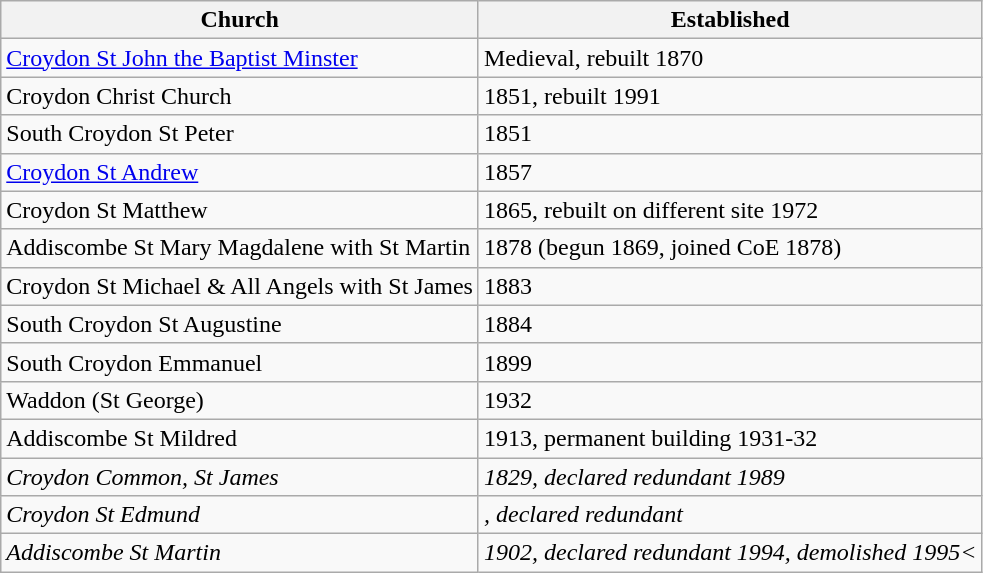<table class="wikitable">
<tr>
<th>Church</th>
<th>Established</th>
</tr>
<tr>
<td><a href='#'>Croydon St John the Baptist Minster</a></td>
<td>Medieval, rebuilt 1870</td>
</tr>
<tr>
<td>Croydon Christ Church</td>
<td>1851, rebuilt 1991</td>
</tr>
<tr>
<td>South Croydon St Peter</td>
<td>1851</td>
</tr>
<tr>
<td><a href='#'>Croydon St Andrew</a></td>
<td>1857</td>
</tr>
<tr>
<td>Croydon St Matthew</td>
<td>1865, rebuilt on different site 1972</td>
</tr>
<tr>
<td>Addiscombe St Mary Magdalene with St Martin</td>
<td>1878 (begun 1869, joined CoE 1878)</td>
</tr>
<tr>
<td>Croydon St Michael & All Angels with St James</td>
<td>1883</td>
</tr>
<tr>
<td>South Croydon St Augustine</td>
<td>1884</td>
</tr>
<tr>
<td>South Croydon Emmanuel</td>
<td>1899</td>
</tr>
<tr>
<td>Waddon (St George)</td>
<td>1932</td>
</tr>
<tr>
<td>Addiscombe St Mildred</td>
<td>1913, permanent building 1931-32</td>
</tr>
<tr>
<td><em>Croydon Common, St James</em></td>
<td><em>1829, declared redundant 1989</em></td>
</tr>
<tr>
<td><em>Croydon St Edmund</em></td>
<td><em>, declared redundant </em></td>
</tr>
<tr>
<td><em>Addiscombe St Martin</em></td>
<td><em>1902, declared redundant 1994, demolished 1995<</em></td>
</tr>
</table>
